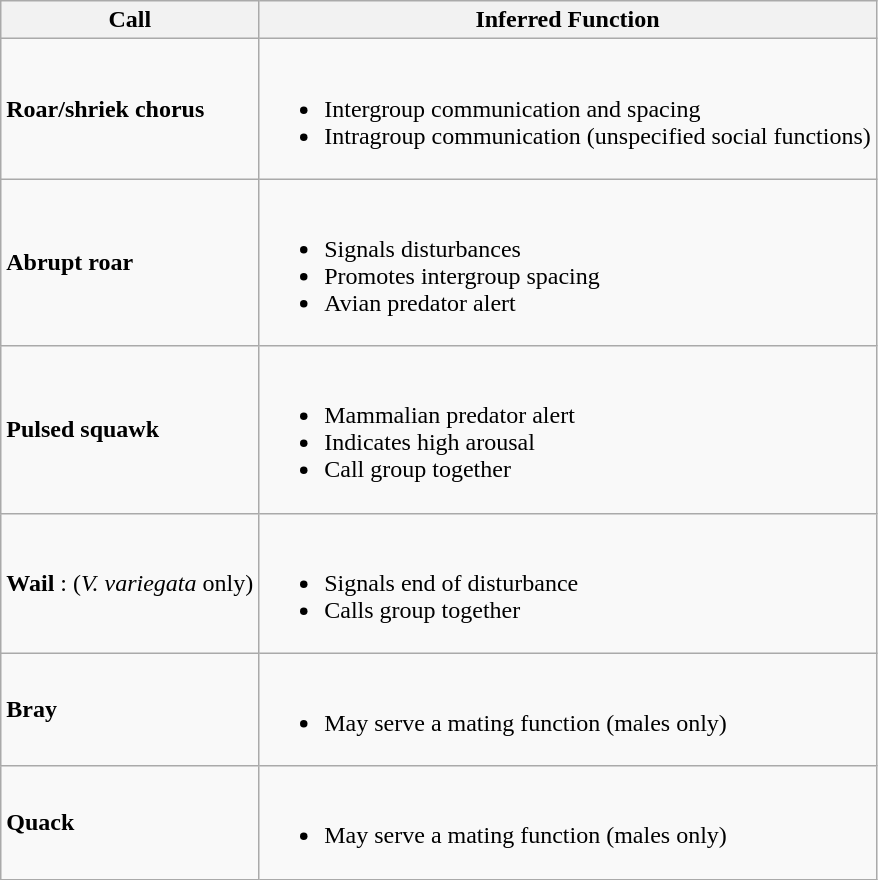<table class="wikitable" style="text-align:left; vertical-align: top; " align="center">
<tr>
<th>Call</th>
<th>Inferred Function</th>
</tr>
<tr>
<td><strong>Roar/shriek chorus </strong></td>
<td><br><ul><li>Intergroup communication and spacing</li><li>Intragroup communication (unspecified social functions)</li></ul></td>
</tr>
<tr>
<td><strong>Abrupt roar </strong></td>
<td><br><ul><li>Signals disturbances</li><li>Promotes intergroup spacing</li><li>Avian predator alert</li></ul></td>
</tr>
<tr>
<td><strong>Pulsed squawk </strong></td>
<td><br><ul><li>Mammalian predator alert</li><li>Indicates high arousal</li><li>Call group together</li></ul></td>
</tr>
<tr>
<td><strong>Wail </strong>: (<em>V. variegata</em> only)</td>
<td><br><ul><li>Signals end of disturbance</li><li>Calls group together</li></ul></td>
</tr>
<tr>
<td><strong>Bray </strong></td>
<td><br><ul><li>May serve a mating function (males only)</li></ul></td>
</tr>
<tr>
<td><strong>Quack </strong></td>
<td><br><ul><li>May serve a mating function (males only)</li></ul></td>
</tr>
</table>
